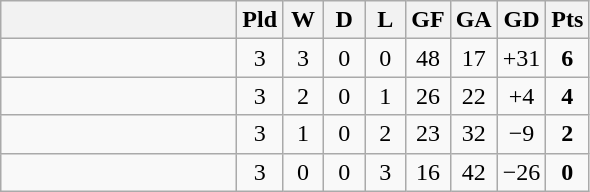<table class="wikitable" style="text-align:center;">
<tr>
<th width=150></th>
<th width=20>Pld</th>
<th width=20>W</th>
<th width=20>D</th>
<th width=20>L</th>
<th width=20>GF</th>
<th width=20>GA</th>
<th width=20>GD</th>
<th width=20>Pts</th>
</tr>
<tr>
<td align="left"></td>
<td>3</td>
<td>3</td>
<td>0</td>
<td>0</td>
<td>48</td>
<td>17</td>
<td>+31</td>
<td><strong>6</strong></td>
</tr>
<tr>
<td align="left"></td>
<td>3</td>
<td>2</td>
<td>0</td>
<td>1</td>
<td>26</td>
<td>22</td>
<td>+4</td>
<td><strong>4</strong></td>
</tr>
<tr>
<td align="left"></td>
<td>3</td>
<td>1</td>
<td>0</td>
<td>2</td>
<td>23</td>
<td>32</td>
<td>−9</td>
<td><strong>2</strong></td>
</tr>
<tr>
<td align="left"></td>
<td>3</td>
<td>0</td>
<td>0</td>
<td>3</td>
<td>16</td>
<td>42</td>
<td>−26</td>
<td><strong>0</strong></td>
</tr>
</table>
